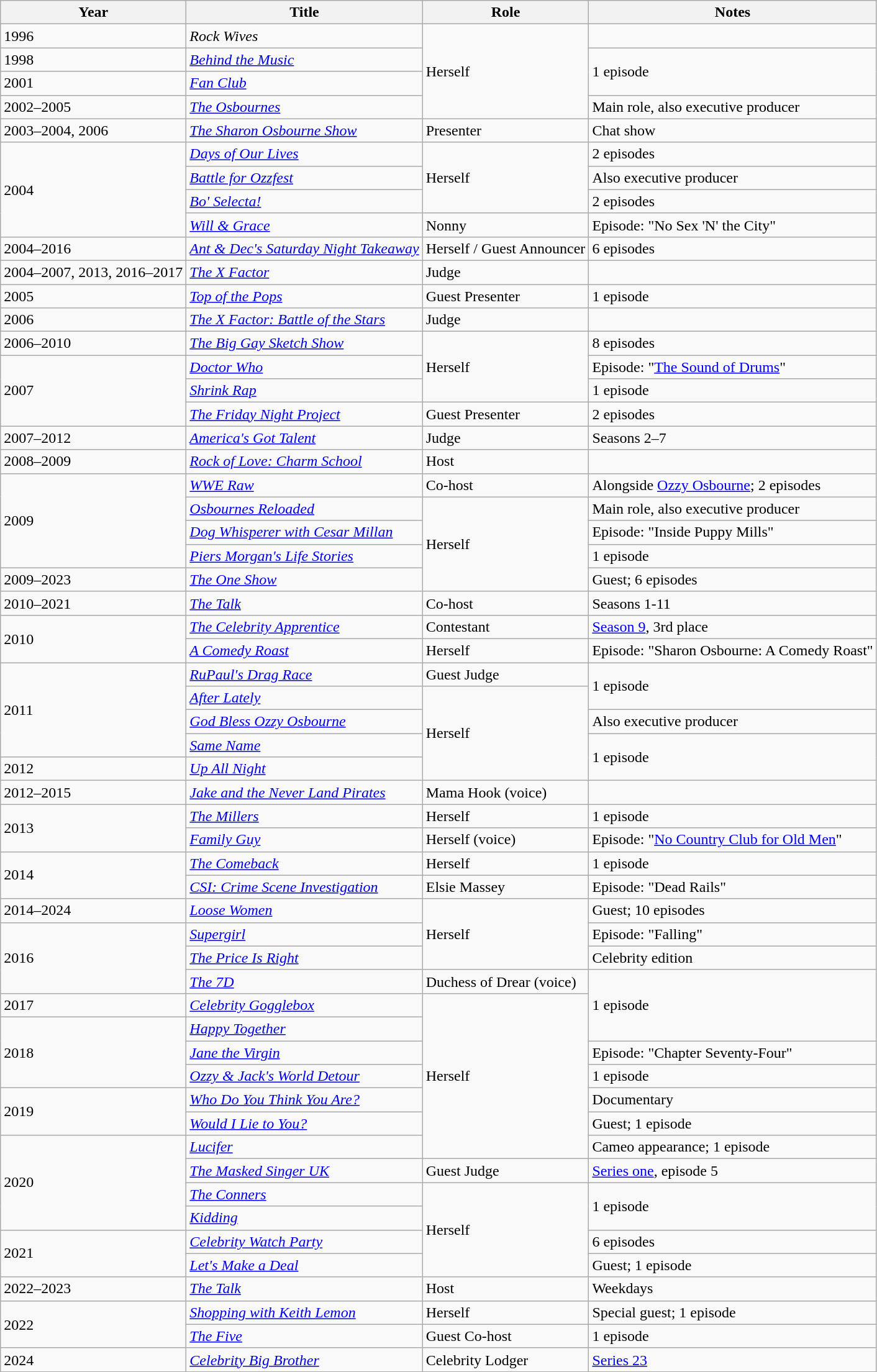<table class="wikitable">
<tr>
<th>Year</th>
<th>Title</th>
<th>Role</th>
<th>Notes</th>
</tr>
<tr>
<td>1996</td>
<td><em>Rock Wives</em></td>
<td rowspan="4">Herself</td>
<td></td>
</tr>
<tr>
<td>1998</td>
<td><em><a href='#'>Behind the Music</a></em></td>
<td rowspan="2">1 episode</td>
</tr>
<tr>
<td>2001</td>
<td><a href='#'><em>Fan Club</em></a></td>
</tr>
<tr>
<td>2002–2005</td>
<td><em><a href='#'>The Osbournes</a></em></td>
<td>Main role, also executive producer</td>
</tr>
<tr>
<td>2003–2004, 2006</td>
<td><em><a href='#'>The Sharon Osbourne Show</a></em></td>
<td>Presenter</td>
<td>Chat show</td>
</tr>
<tr>
<td rowspan="4">2004</td>
<td><em><a href='#'>Days of Our Lives</a></em></td>
<td rowspan="3">Herself</td>
<td>2 episodes</td>
</tr>
<tr>
<td><em><a href='#'>Battle for Ozzfest</a></em></td>
<td>Also executive producer</td>
</tr>
<tr>
<td><em><a href='#'>Bo' Selecta!</a></em></td>
<td>2 episodes</td>
</tr>
<tr>
<td><em><a href='#'>Will & Grace</a></em></td>
<td>Nonny</td>
<td>Episode: "No Sex 'N' the City"</td>
</tr>
<tr>
<td>2004–2016</td>
<td><em><a href='#'>Ant & Dec's Saturday Night Takeaway</a></em></td>
<td>Herself / Guest Announcer</td>
<td>6 episodes</td>
</tr>
<tr>
<td>2004–2007, 2013, 2016–2017</td>
<td><a href='#'><em>The X Factor</em></a></td>
<td>Judge</td>
<td></td>
</tr>
<tr>
<td>2005</td>
<td><em><a href='#'>Top of the Pops</a></em></td>
<td>Guest Presenter</td>
<td>1 episode</td>
</tr>
<tr>
<td>2006</td>
<td><em><a href='#'>The X Factor: Battle of the Stars</a></em></td>
<td>Judge</td>
<td></td>
</tr>
<tr>
<td>2006–2010</td>
<td><em><a href='#'>The Big Gay Sketch Show</a></em></td>
<td rowspan="3">Herself</td>
<td>8 episodes</td>
</tr>
<tr>
<td rowspan="3">2007</td>
<td><em><a href='#'>Doctor Who</a></em></td>
<td>Episode: "<a href='#'>The Sound of Drums</a>"</td>
</tr>
<tr>
<td><a href='#'><em>Shrink Rap</em></a></td>
<td>1 episode</td>
</tr>
<tr>
<td><em><a href='#'>The Friday Night Project</a></em></td>
<td>Guest Presenter</td>
<td>2 episodes</td>
</tr>
<tr>
<td>2007–2012</td>
<td><em><a href='#'>America's Got Talent</a></em></td>
<td>Judge</td>
<td>Seasons 2–7</td>
</tr>
<tr>
<td>2008–2009</td>
<td><em><a href='#'>Rock of Love: Charm School</a></em></td>
<td>Host</td>
<td></td>
</tr>
<tr>
<td rowspan="4">2009</td>
<td><em><a href='#'>WWE Raw</a></em></td>
<td>Co-host</td>
<td>Alongside <a href='#'>Ozzy Osbourne</a>; 2 episodes</td>
</tr>
<tr>
<td><em><a href='#'>Osbournes Reloaded</a></em></td>
<td rowspan="4">Herself</td>
<td>Main role, also executive producer</td>
</tr>
<tr>
<td><em><a href='#'>Dog Whisperer with Cesar Millan</a></em></td>
<td>Episode: "Inside Puppy Mills"</td>
</tr>
<tr>
<td><em><a href='#'>Piers Morgan's Life Stories</a></em></td>
<td>1 episode</td>
</tr>
<tr>
<td>2009–2023</td>
<td><em><a href='#'>The One Show</a></em></td>
<td>Guest; 6 episodes</td>
</tr>
<tr>
<td>2010–2021</td>
<td><a href='#'><em>The Talk</em></a></td>
<td>Co-host</td>
<td>Seasons 1-11</td>
</tr>
<tr>
<td rowspan="2">2010</td>
<td><em><a href='#'>The Celebrity Apprentice</a></em></td>
<td>Contestant</td>
<td><a href='#'>Season 9</a>, 3rd place</td>
</tr>
<tr>
<td><em><a href='#'>A Comedy Roast</a></em></td>
<td>Herself</td>
<td>Episode:  "Sharon Osbourne: A Comedy Roast"</td>
</tr>
<tr>
<td rowspan="4">2011</td>
<td><em><a href='#'>RuPaul's Drag Race</a></em></td>
<td>Guest Judge</td>
<td rowspan="2">1 episode</td>
</tr>
<tr>
<td><em><a href='#'>After Lately</a></em></td>
<td rowspan="4">Herself</td>
</tr>
<tr>
<td><a href='#'><em>God Bless Ozzy Osbourne</em></a></td>
<td>Also executive producer</td>
</tr>
<tr>
<td><em><a href='#'>Same Name</a></em></td>
<td rowspan="2">1 episode</td>
</tr>
<tr>
<td>2012</td>
<td><a href='#'><em>Up All Night</em></a></td>
</tr>
<tr>
<td>2012–2015</td>
<td><em><a href='#'>Jake and the Never Land Pirates</a></em></td>
<td>Mama Hook (voice)</td>
<td></td>
</tr>
<tr>
<td rowspan="2">2013</td>
<td><em><a href='#'>The Millers</a></em></td>
<td>Herself</td>
<td>1 episode</td>
</tr>
<tr>
<td><em><a href='#'>Family Guy</a></em></td>
<td>Herself (voice)</td>
<td>Episode: "<a href='#'>No Country Club for Old Men</a>"</td>
</tr>
<tr>
<td rowspan="2">2014</td>
<td><a href='#'><em>The Comeback</em></a></td>
<td>Herself</td>
<td>1 episode</td>
</tr>
<tr>
<td><em><a href='#'>CSI: Crime Scene Investigation</a></em></td>
<td>Elsie Massey</td>
<td>Episode: "Dead Rails"</td>
</tr>
<tr>
<td>2014–2024</td>
<td><em><a href='#'>Loose Women</a></em></td>
<td rowspan="3">Herself</td>
<td>Guest; 10 episodes</td>
</tr>
<tr>
<td rowspan="3">2016</td>
<td><a href='#'><em>Supergirl</em></a></td>
<td>Episode: "Falling"</td>
</tr>
<tr>
<td><a href='#'><em>The Price Is Right</em></a></td>
<td>Celebrity edition</td>
</tr>
<tr>
<td><em><a href='#'>The 7D</a></em></td>
<td>Duchess of Drear (voice)</td>
<td rowspan="3">1 episode</td>
</tr>
<tr>
<td>2017</td>
<td><em><a href='#'>Celebrity Gogglebox</a></em></td>
<td rowspan="7">Herself</td>
</tr>
<tr>
<td rowspan="3">2018</td>
<td><a href='#'><em>Happy Together</em></a></td>
</tr>
<tr>
<td><em><a href='#'>Jane the Virgin</a></em></td>
<td>Episode: "Chapter Seventy-Four"</td>
</tr>
<tr>
<td><em><a href='#'>Ozzy & Jack's World Detour</a></em></td>
<td>1 episode</td>
</tr>
<tr>
<td rowspan="2">2019</td>
<td><a href='#'><em>Who Do You Think You Are?</em></a></td>
<td>Documentary</td>
</tr>
<tr>
<td><a href='#'><em>Would I Lie to You?</em></a></td>
<td>Guest; 1 episode</td>
</tr>
<tr>
<td rowspan="4">2020</td>
<td><a href='#'><em>Lucifer</em></a></td>
<td>Cameo appearance; 1 episode</td>
</tr>
<tr>
<td><a href='#'><em>The Masked Singer UK</em></a></td>
<td>Guest Judge</td>
<td><a href='#'>Series one</a>, episode 5</td>
</tr>
<tr>
<td><em><a href='#'>The Conners</a></em></td>
<td rowspan="4">Herself</td>
<td rowspan="2">1 episode</td>
</tr>
<tr>
<td><em><a href='#'>Kidding</a></em></td>
</tr>
<tr>
<td rowspan="2">2021</td>
<td><em><a href='#'>Celebrity Watch Party</a></em></td>
<td>6 episodes</td>
</tr>
<tr>
<td><em><a href='#'>Let's Make a Deal</a></em></td>
<td>Guest; 1 episode</td>
</tr>
<tr>
<td>2022–2023</td>
<td><a href='#'><em>The Talk</em></a></td>
<td>Host</td>
<td>Weekdays</td>
</tr>
<tr>
<td rowspan="2">2022</td>
<td><a href='#'><em>Shopping with Keith Lemon</em></a></td>
<td>Herself</td>
<td>Special guest; 1 episode</td>
</tr>
<tr>
<td><a href='#'><em>The Five</em></a></td>
<td>Guest Co-host</td>
<td>1 episode</td>
</tr>
<tr>
<td>2024</td>
<td><a href='#'><em>Celebrity Big Brother</em></a></td>
<td>Celebrity Lodger</td>
<td><a href='#'>Series 23</a></td>
</tr>
</table>
